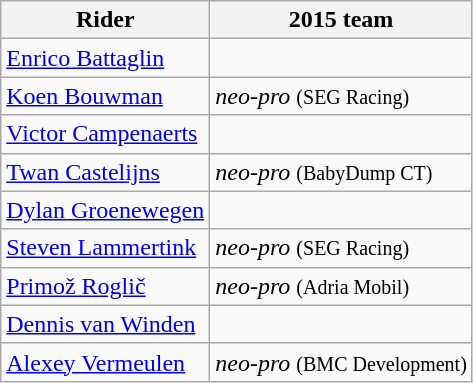<table class="wikitable">
<tr>
<th>Rider</th>
<th>2015 team</th>
</tr>
<tr>
<td><a href='#'>Enrico Battaglin</a></td>
<td></td>
</tr>
<tr>
<td><a href='#'>Koen Bouwman</a></td>
<td><em>neo-pro</em> <small>(SEG Racing)</small></td>
</tr>
<tr>
<td><a href='#'>Victor Campenaerts</a></td>
<td></td>
</tr>
<tr>
<td><a href='#'>Twan Castelijns</a></td>
<td><em>neo-pro</em> <small>(BabyDump CT)</small></td>
</tr>
<tr>
<td><a href='#'>Dylan Groenewegen</a></td>
<td></td>
</tr>
<tr>
<td><a href='#'>Steven Lammertink</a></td>
<td><em>neo-pro</em> <small>(SEG Racing)</small></td>
</tr>
<tr>
<td><a href='#'>Primož Roglič</a></td>
<td><em>neo-pro</em> <small>(Adria Mobil)</small></td>
</tr>
<tr>
<td><a href='#'>Dennis van Winden</a></td>
<td></td>
</tr>
<tr>
<td><a href='#'>Alexey Vermeulen</a></td>
<td><em>neo-pro</em> <small>(BMC Development)</small></td>
</tr>
</table>
